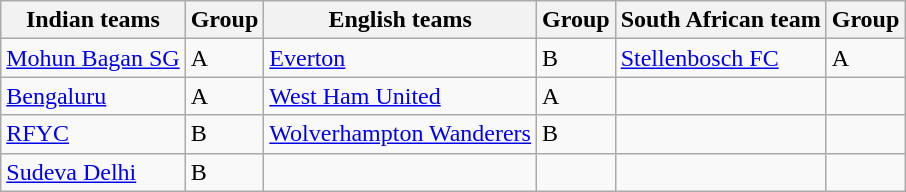<table class="wikitable sortable" style="text-align: left;">
<tr>
<th> Indian teams</th>
<th>Group</th>
<th> English teams</th>
<th>Group</th>
<th> South African team</th>
<th>Group</th>
</tr>
<tr>
<td><a href='#'>Mohun Bagan SG</a></td>
<td>A</td>
<td><a href='#'>Everton</a></td>
<td>B</td>
<td><a href='#'>Stellenbosch FC</a></td>
<td>A</td>
</tr>
<tr>
<td><a href='#'>Bengaluru</a></td>
<td>A</td>
<td><a href='#'>West Ham United</a></td>
<td>A</td>
<td></td>
<td></td>
</tr>
<tr>
<td><a href='#'>RFYC</a></td>
<td>B</td>
<td><a href='#'>Wolverhampton Wanderers</a></td>
<td>B</td>
<td></td>
<td></td>
</tr>
<tr>
<td><a href='#'>Sudeva Delhi</a></td>
<td>B</td>
<td></td>
<td></td>
<td></td>
<td></td>
</tr>
</table>
